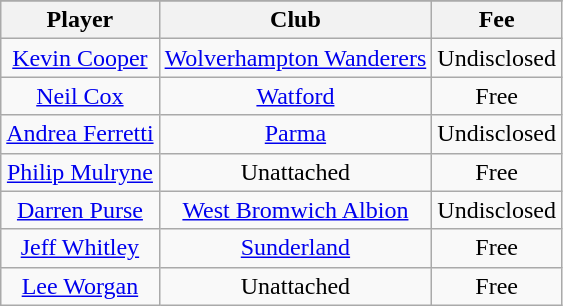<table class="wikitable" style="text-align: center">
<tr>
</tr>
<tr>
<th>Player</th>
<th>Club</th>
<th>Fee</th>
</tr>
<tr>
<td><a href='#'>Kevin Cooper</a></td>
<td><a href='#'>Wolverhampton Wanderers</a></td>
<td>Undisclosed</td>
</tr>
<tr>
<td><a href='#'>Neil Cox</a></td>
<td><a href='#'>Watford</a></td>
<td>Free</td>
</tr>
<tr>
<td><a href='#'>Andrea Ferretti</a></td>
<td><a href='#'>Parma</a></td>
<td>Undisclosed</td>
</tr>
<tr>
<td><a href='#'>Philip Mulryne</a></td>
<td>Unattached</td>
<td>Free</td>
</tr>
<tr>
<td><a href='#'>Darren Purse</a></td>
<td><a href='#'>West Bromwich Albion</a></td>
<td>Undisclosed</td>
</tr>
<tr>
<td><a href='#'>Jeff Whitley</a></td>
<td><a href='#'>Sunderland</a></td>
<td>Free</td>
</tr>
<tr>
<td><a href='#'>Lee Worgan</a></td>
<td>Unattached</td>
<td>Free</td>
</tr>
</table>
